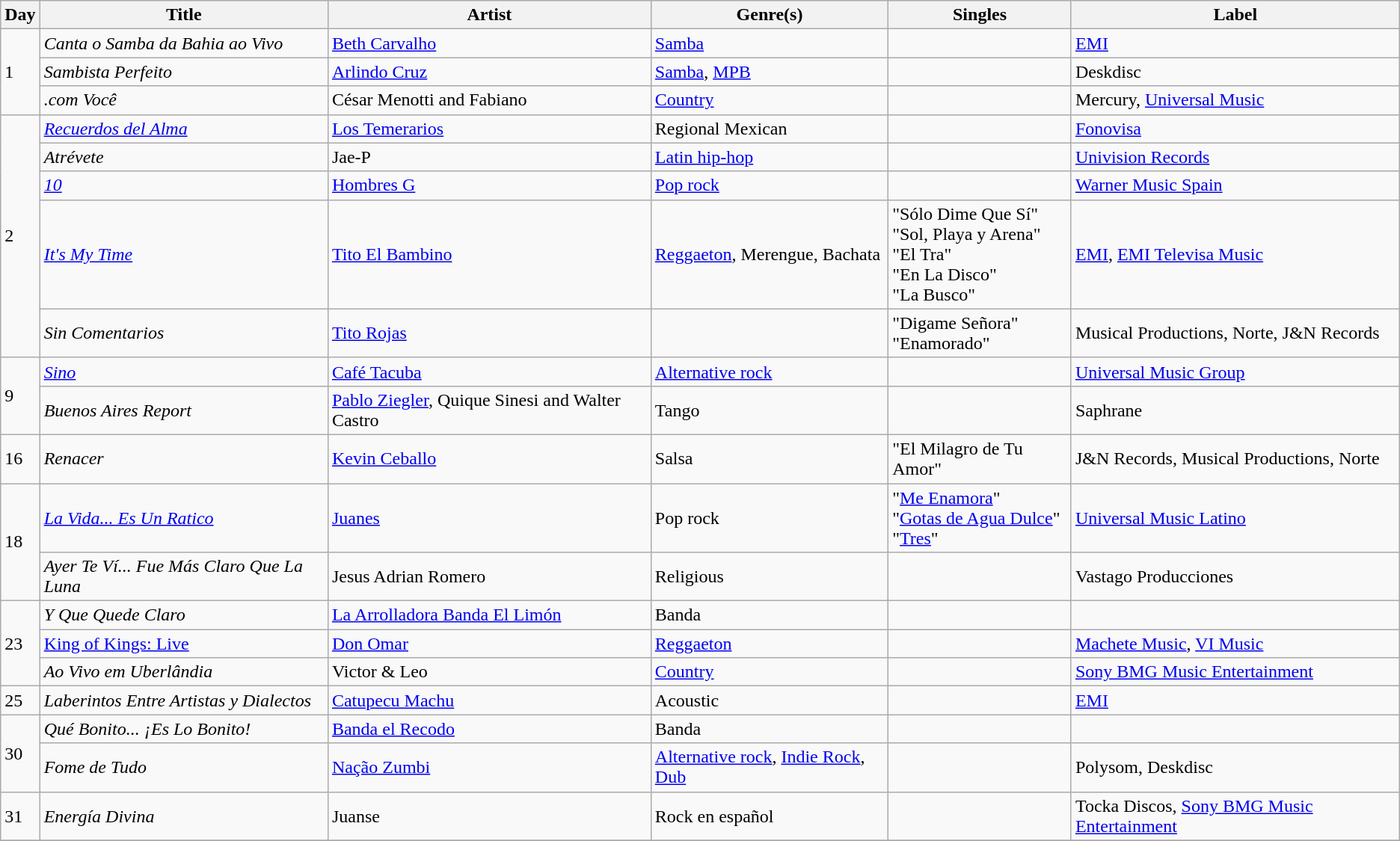<table class="wikitable sortable" style="text-align: left;">
<tr>
<th>Day</th>
<th>Title</th>
<th>Artist</th>
<th>Genre(s)</th>
<th>Singles</th>
<th>Label</th>
</tr>
<tr>
<td rowspan="3">1</td>
<td><em>Canta o Samba da Bahia ao Vivo</em></td>
<td><a href='#'>Beth Carvalho</a></td>
<td><a href='#'>Samba</a></td>
<td></td>
<td><a href='#'>EMI</a></td>
</tr>
<tr>
<td><em>Sambista Perfeito</em></td>
<td><a href='#'>Arlindo Cruz</a></td>
<td><a href='#'>Samba</a>, <a href='#'>MPB</a></td>
<td></td>
<td>Deskdisc</td>
</tr>
<tr>
<td><em>.com Você</em></td>
<td>César Menotti and Fabiano</td>
<td><a href='#'>Country</a></td>
<td></td>
<td>Mercury, <a href='#'>Universal Music</a></td>
</tr>
<tr>
<td rowspan="5">2</td>
<td><em><a href='#'>Recuerdos del Alma</a></em></td>
<td><a href='#'>Los Temerarios</a></td>
<td>Regional Mexican</td>
<td></td>
<td><a href='#'>Fonovisa</a></td>
</tr>
<tr>
<td><em>Atrévete</em></td>
<td>Jae-P</td>
<td><a href='#'>Latin hip-hop</a></td>
<td></td>
<td><a href='#'>Univision Records</a></td>
</tr>
<tr>
<td><em><a href='#'>10</a></em></td>
<td><a href='#'>Hombres G</a></td>
<td><a href='#'>Pop rock</a></td>
<td></td>
<td><a href='#'>Warner Music Spain</a></td>
</tr>
<tr>
<td><em><a href='#'>It's My Time</a></em></td>
<td><a href='#'>Tito El Bambino</a></td>
<td><a href='#'>Reggaeton</a>, Merengue, Bachata</td>
<td>"Sólo Dime Que Sí"<br>"Sol, Playa y Arena"<br>"El Tra"<br>"En La Disco"<br>"La Busco"</td>
<td><a href='#'>EMI</a>, <a href='#'>EMI Televisa Music</a></td>
</tr>
<tr>
<td><em>Sin Comentarios</em></td>
<td><a href='#'>Tito Rojas</a></td>
<td></td>
<td>"Digame Señora"<br>"Enamorado"</td>
<td>Musical Productions, Norte, J&N Records</td>
</tr>
<tr>
<td rowspan="2">9</td>
<td><em><a href='#'>Sino</a></em></td>
<td><a href='#'>Café Tacuba</a></td>
<td><a href='#'>Alternative rock</a></td>
<td></td>
<td><a href='#'>Universal Music Group</a></td>
</tr>
<tr>
<td><em> Buenos Aires Report</em></td>
<td><a href='#'>Pablo Ziegler</a>, Quique Sinesi and Walter Castro</td>
<td>Tango</td>
<td></td>
<td>Saphrane</td>
</tr>
<tr>
<td>16</td>
<td><em>Renacer</em></td>
<td><a href='#'>Kevin Ceballo</a></td>
<td>Salsa</td>
<td>"El Milagro de Tu Amor"</td>
<td>J&N Records, Musical Productions, Norte</td>
</tr>
<tr>
<td rowspan="2">18</td>
<td><em><a href='#'>La Vida... Es Un Ratico</a></em></td>
<td><a href='#'>Juanes</a></td>
<td>Pop rock</td>
<td>"<a href='#'>Me Enamora</a>"<br>"<a href='#'>Gotas de Agua Dulce</a>"<br>"<a href='#'>Tres</a>"</td>
<td><a href='#'>Universal Music Latino</a></td>
</tr>
<tr>
<td><em>Ayer Te Ví... Fue Más Claro Que La Luna</em></td>
<td>Jesus Adrian Romero</td>
<td>Religious</td>
<td></td>
<td>Vastago Producciones</td>
</tr>
<tr>
<td rowspan="3">23</td>
<td><em>Y Que Quede Claro</em></td>
<td><a href='#'>La Arrolladora Banda El Limón</a></td>
<td>Banda</td>
<td></td>
<td></td>
</tr>
<tr>
<td><a href='#'>King of Kings: Live</a></td>
<td><a href='#'>Don Omar</a></td>
<td><a href='#'>Reggaeton</a></td>
<td></td>
<td><a href='#'>Machete Music</a>, <a href='#'>VI Music</a></td>
</tr>
<tr>
<td><em>Ao Vivo em Uberlândia</em></td>
<td>Victor & Leo</td>
<td><a href='#'>Country</a></td>
<td></td>
<td><a href='#'>Sony BMG Music Entertainment</a></td>
</tr>
<tr>
<td>25</td>
<td><em>Laberintos Entre Artistas y Dialectos</em></td>
<td><a href='#'>Catupecu Machu</a></td>
<td>Acoustic</td>
<td></td>
<td><a href='#'>EMI</a></td>
</tr>
<tr>
<td rowspan="2">30</td>
<td><em>Qué Bonito... ¡Es Lo Bonito!</em></td>
<td><a href='#'>Banda el Recodo</a></td>
<td>Banda</td>
<td></td>
<td></td>
</tr>
<tr>
<td><em>Fome de Tudo</em></td>
<td><a href='#'>Nação Zumbi</a></td>
<td><a href='#'>Alternative rock</a>, <a href='#'>Indie Rock</a>, <a href='#'>Dub</a></td>
<td></td>
<td>Polysom, Deskdisc</td>
</tr>
<tr>
<td>31</td>
<td><em>Energía Divina</em></td>
<td>Juanse</td>
<td>Rock en español</td>
<td></td>
<td>Tocka Discos, <a href='#'>Sony BMG Music Entertainment</a></td>
</tr>
<tr>
</tr>
</table>
